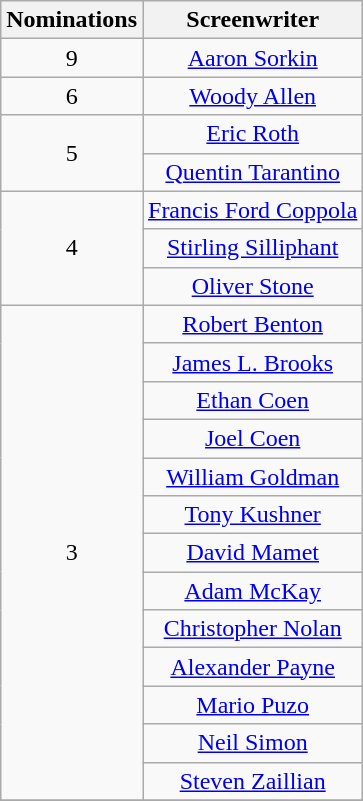<table class="wikitable" style="text-align:center;">
<tr>
<th scope="col" width="55">Nominations</th>
<th scope="col" align="center">Screenwriter</th>
</tr>
<tr>
<td>9</td>
<td><a href='#'>Aaron Sorkin</a></td>
</tr>
<tr>
<td>6</td>
<td><a href='#'>Woody Allen</a></td>
</tr>
<tr>
<td rowspan=2 style="text-align:center;">5</td>
<td><a href='#'>Eric Roth</a></td>
</tr>
<tr>
<td><a href='#'>Quentin Tarantino</a></td>
</tr>
<tr>
<td rowspan=3 style="text-align:center;">4</td>
<td><a href='#'>Francis Ford Coppola</a></td>
</tr>
<tr>
<td><a href='#'>Stirling Silliphant</a></td>
</tr>
<tr>
<td><a href='#'>Oliver Stone</a></td>
</tr>
<tr>
<td rowspan=13 style="text-align:center;">3</td>
<td><a href='#'>Robert Benton</a></td>
</tr>
<tr>
<td><a href='#'>James L. Brooks</a></td>
</tr>
<tr>
<td><a href='#'>Ethan Coen</a></td>
</tr>
<tr>
<td><a href='#'>Joel Coen</a></td>
</tr>
<tr>
<td><a href='#'>William Goldman</a></td>
</tr>
<tr>
<td><a href='#'>Tony Kushner</a></td>
</tr>
<tr>
<td><a href='#'>David Mamet</a></td>
</tr>
<tr>
<td><a href='#'>Adam McKay</a></td>
</tr>
<tr>
<td><a href='#'>Christopher Nolan</a></td>
</tr>
<tr>
<td><a href='#'>Alexander Payne</a></td>
</tr>
<tr>
<td><a href='#'>Mario Puzo</a></td>
</tr>
<tr>
<td><a href='#'>Neil Simon</a></td>
</tr>
<tr>
<td><a href='#'>Steven Zaillian</a></td>
</tr>
<tr>
</tr>
</table>
